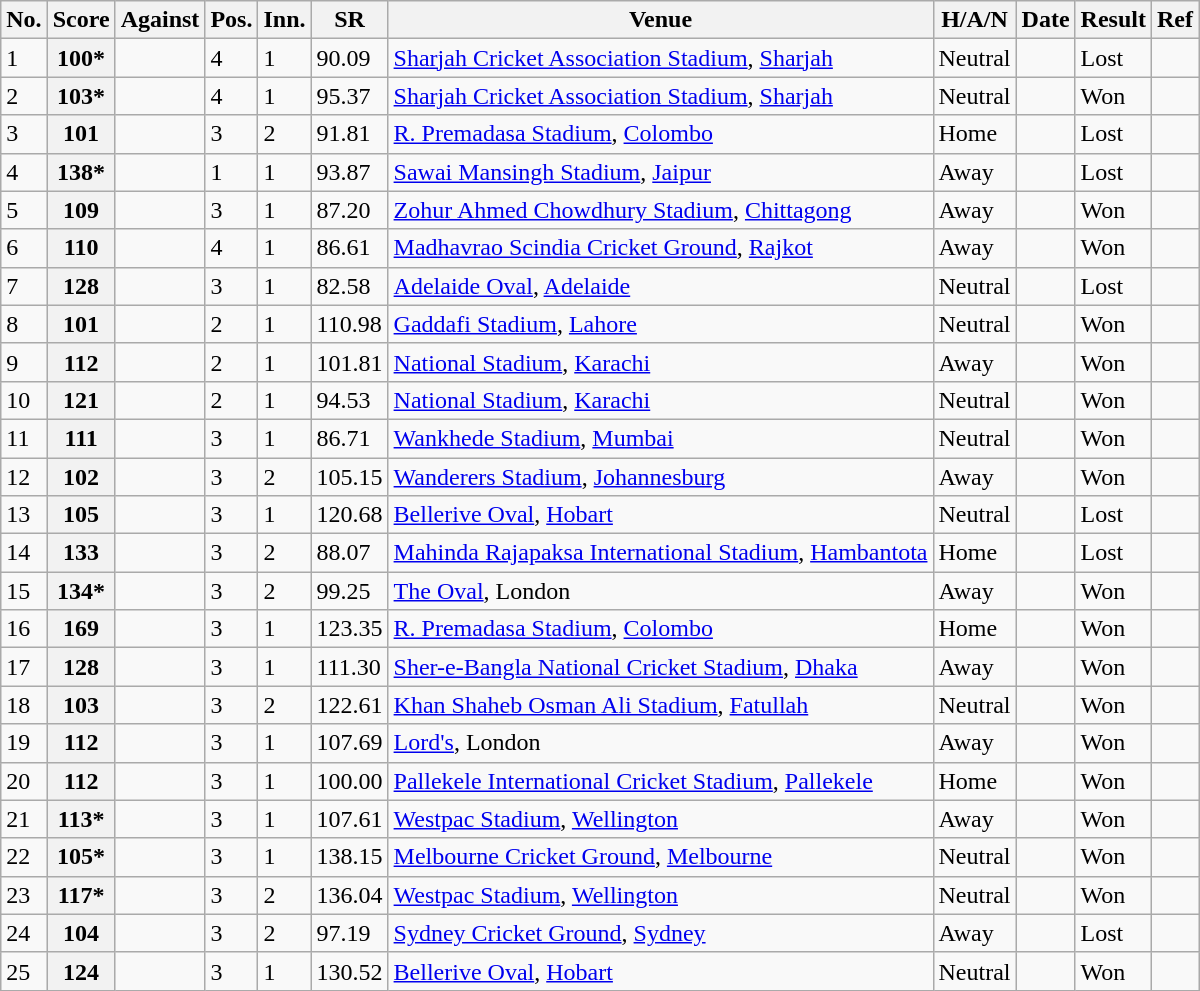<table class="wikitable plainrowheaders sortable">
<tr>
<th>No.</th>
<th>Score</th>
<th>Against</th>
<th>Pos.</th>
<th>Inn.</th>
<th>SR</th>
<th>Venue</th>
<th>H/A/N</th>
<th>Date</th>
<th>Result</th>
<th scope="col" class="unsortable">Ref</th>
</tr>
<tr>
<td>1</td>
<th scope="row"> 100* </th>
<td></td>
<td>4</td>
<td>1</td>
<td>90.09</td>
<td><a href='#'>Sharjah Cricket Association Stadium</a>, <a href='#'>Sharjah</a></td>
<td>Neutral</td>
<td></td>
<td>Lost</td>
<td></td>
</tr>
<tr>
<td>2</td>
<th scope="row"> 103*</th>
<td></td>
<td>4</td>
<td>1</td>
<td>95.37</td>
<td><a href='#'>Sharjah Cricket Association Stadium</a>, <a href='#'>Sharjah</a></td>
<td>Neutral</td>
<td></td>
<td>Won</td>
<td></td>
</tr>
<tr>
<td>3</td>
<th scope="row"> 101</th>
<td></td>
<td>3</td>
<td>2</td>
<td>91.81</td>
<td><a href='#'>R. Premadasa Stadium</a>, <a href='#'>Colombo</a></td>
<td>Home</td>
<td></td>
<td>Lost</td>
<td></td>
</tr>
<tr>
<td>4</td>
<th scope="row"> 138*</th>
<td></td>
<td>1</td>
<td>1</td>
<td>93.87</td>
<td><a href='#'>Sawai Mansingh Stadium</a>, <a href='#'>Jaipur</a></td>
<td>Away</td>
<td></td>
<td>Lost</td>
<td></td>
</tr>
<tr>
<td>5</td>
<th scope="row"> 109 </th>
<td></td>
<td>3</td>
<td>1</td>
<td>87.20</td>
<td><a href='#'>Zohur Ahmed Chowdhury Stadium</a>, <a href='#'>Chittagong</a></td>
<td>Away</td>
<td></td>
<td>Won</td>
<td></td>
</tr>
<tr>
<td>6</td>
<th scope="row"> 110 </th>
<td></td>
<td>4</td>
<td>1</td>
<td>86.61</td>
<td><a href='#'>Madhavrao Scindia Cricket Ground</a>, <a href='#'>Rajkot</a></td>
<td>Away</td>
<td></td>
<td>Won</td>
<td></td>
</tr>
<tr>
<td>7</td>
<th scope="row"> 128 </th>
<td></td>
<td>3</td>
<td>1</td>
<td>82.58</td>
<td><a href='#'>Adelaide Oval</a>, <a href='#'>Adelaide</a></td>
<td>Neutral</td>
<td></td>
<td>Lost</td>
<td></td>
</tr>
<tr>
<td>8</td>
<th scope="row"> 101 </th>
<td></td>
<td>2</td>
<td>1</td>
<td>110.98</td>
<td><a href='#'>Gaddafi Stadium</a>, <a href='#'>Lahore</a></td>
<td>Neutral</td>
<td></td>
<td>Won</td>
<td></td>
</tr>
<tr>
<td>9</td>
<th scope="row"> 112 </th>
<td></td>
<td>2</td>
<td>1</td>
<td>101.81</td>
<td><a href='#'>National Stadium</a>, <a href='#'>Karachi</a></td>
<td>Away</td>
<td></td>
<td>Won</td>
<td></td>
</tr>
<tr>
<td>10</td>
<th scope="row"> 121</th>
<td></td>
<td>2</td>
<td>1</td>
<td>94.53</td>
<td><a href='#'>National Stadium</a>, <a href='#'>Karachi</a></td>
<td>Neutral</td>
<td></td>
<td>Won</td>
<td></td>
</tr>
<tr>
<td>11</td>
<th scope="row"> 111  </th>
<td></td>
<td>3</td>
<td>1</td>
<td>86.71</td>
<td><a href='#'>Wankhede Stadium</a>, <a href='#'>Mumbai</a></td>
<td>Neutral</td>
<td></td>
<td>Won</td>
<td></td>
</tr>
<tr>
<td>12</td>
<th scope="row"> 102 </th>
<td></td>
<td>3</td>
<td>2</td>
<td>105.15</td>
<td><a href='#'>Wanderers Stadium</a>, <a href='#'>Johannesburg</a></td>
<td>Away</td>
<td></td>
<td>Won</td>
<td></td>
</tr>
<tr>
<td>13</td>
<th scope="row"> 105</th>
<td></td>
<td>3</td>
<td>1</td>
<td>120.68</td>
<td><a href='#'>Bellerive Oval</a>, <a href='#'>Hobart</a></td>
<td>Neutral</td>
<td></td>
<td>Lost</td>
<td></td>
</tr>
<tr>
<td>14</td>
<th scope="row"> 133</th>
<td></td>
<td>3</td>
<td>2</td>
<td>88.07</td>
<td><a href='#'>Mahinda Rajapaksa International Stadium</a>, <a href='#'>Hambantota</a></td>
<td>Home</td>
<td></td>
<td>Lost</td>
<td></td>
</tr>
<tr>
<td>15</td>
<th scope="row"> 134*</th>
<td></td>
<td>3</td>
<td>2</td>
<td>99.25</td>
<td><a href='#'>The Oval</a>, London</td>
<td>Away</td>
<td></td>
<td>Won</td>
<td></td>
</tr>
<tr>
<td>16</td>
<th scope="row"> 169 </th>
<td></td>
<td>3</td>
<td>1</td>
<td>123.35</td>
<td><a href='#'>R. Premadasa Stadium</a>, <a href='#'>Colombo</a></td>
<td>Home</td>
<td></td>
<td>Won</td>
<td></td>
</tr>
<tr>
<td>17</td>
<th scope="row"> 128 </th>
<td></td>
<td>3</td>
<td>1</td>
<td>111.30</td>
<td><a href='#'>Sher-e-Bangla National Cricket Stadium</a>, <a href='#'>Dhaka</a></td>
<td>Away</td>
<td></td>
<td>Won</td>
<td></td>
</tr>
<tr>
<td>18</td>
<th scope="row"> 103 </th>
<td></td>
<td>3</td>
<td>2</td>
<td>122.61</td>
<td><a href='#'>Khan Shaheb Osman Ali Stadium</a>, <a href='#'>Fatullah</a></td>
<td>Neutral</td>
<td></td>
<td>Won</td>
<td></td>
</tr>
<tr>
<td>19</td>
<th scope="row"> 112</th>
<td></td>
<td>3</td>
<td>1</td>
<td>107.69</td>
<td><a href='#'>Lord's</a>, London</td>
<td>Away</td>
<td></td>
<td>Won</td>
<td></td>
</tr>
<tr>
<td>20</td>
<th scope="row"> 112 </th>
<td></td>
<td>3</td>
<td>1</td>
<td>100.00</td>
<td><a href='#'>Pallekele International Cricket Stadium</a>, <a href='#'>Pallekele</a></td>
<td>Home</td>
<td></td>
<td>Won</td>
<td></td>
</tr>
<tr>
<td>21</td>
<th scope="row"> 113* </th>
<td></td>
<td>3</td>
<td>1</td>
<td>107.61</td>
<td><a href='#'>Westpac Stadium</a>, <a href='#'>Wellington</a></td>
<td>Away</td>
<td></td>
<td>Won</td>
<td></td>
</tr>
<tr>
<td>22</td>
<th scope="row"> 105*</th>
<td></td>
<td>3</td>
<td>1</td>
<td>138.15</td>
<td><a href='#'>Melbourne Cricket Ground</a>, <a href='#'>Melbourne</a></td>
<td>Neutral</td>
<td></td>
<td>Won</td>
<td></td>
</tr>
<tr>
<td>23</td>
<th scope="row"> 117* </th>
<td></td>
<td>3</td>
<td>2</td>
<td>136.04</td>
<td><a href='#'>Westpac Stadium</a>, <a href='#'>Wellington</a></td>
<td>Neutral</td>
<td></td>
<td>Won</td>
<td></td>
</tr>
<tr>
<td>24</td>
<th scope="row"> 104</th>
<td></td>
<td>3</td>
<td>2</td>
<td>97.19</td>
<td><a href='#'>Sydney Cricket Ground</a>, <a href='#'>Sydney</a></td>
<td>Away</td>
<td></td>
<td>Lost</td>
<td></td>
</tr>
<tr>
<td>25</td>
<th scope="row"> 124 </th>
<td></td>
<td>3</td>
<td>1</td>
<td>130.52</td>
<td><a href='#'>Bellerive Oval</a>, <a href='#'>Hobart</a></td>
<td>Neutral</td>
<td></td>
<td>Won</td>
<td></td>
</tr>
</table>
